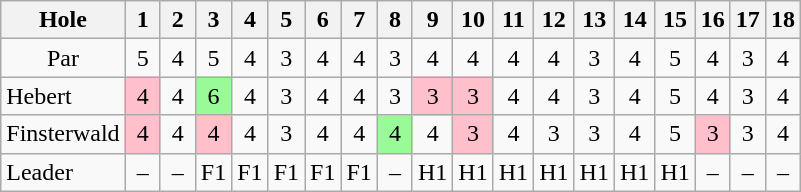<table class="wikitable" style="text-align:center">
<tr>
<th>Hole</th>
<th> 1 </th>
<th> 2 </th>
<th> 3 </th>
<th> 4 </th>
<th> 5 </th>
<th> 6 </th>
<th> 7 </th>
<th> 8 </th>
<th> 9 </th>
<th>10</th>
<th>11</th>
<th>12</th>
<th>13</th>
<th>14</th>
<th>15</th>
<th>16</th>
<th>17</th>
<th>18</th>
</tr>
<tr>
<td>Par</td>
<td>5</td>
<td>4</td>
<td>5</td>
<td>4</td>
<td>3</td>
<td>4</td>
<td>4</td>
<td>3</td>
<td>4</td>
<td>4</td>
<td>4</td>
<td>4</td>
<td>3</td>
<td>4</td>
<td>5</td>
<td>4</td>
<td>3</td>
<td>4</td>
</tr>
<tr>
<td align=left> Hebert</td>
<td style="background: Pink;">4</td>
<td>4</td>
<td style="background: PaleGreen;">6</td>
<td>4</td>
<td>3</td>
<td>4</td>
<td>4</td>
<td>3</td>
<td style="background: Pink;">3</td>
<td style="background: Pink;">3</td>
<td>4</td>
<td>4</td>
<td>3</td>
<td>4</td>
<td>5</td>
<td>4</td>
<td>3</td>
<td>4</td>
</tr>
<tr>
<td align=left> Finsterwald</td>
<td style="background: Pink;">4</td>
<td>4</td>
<td style="background: Pink;">4</td>
<td>4</td>
<td>3</td>
<td>4</td>
<td>4</td>
<td style="background: PaleGreen;">4</td>
<td>4</td>
<td style="background: Pink;">3</td>
<td>4</td>
<td>3</td>
<td>3</td>
<td>4</td>
<td>5</td>
<td style="background: Pink;">3</td>
<td>3</td>
<td>4</td>
</tr>
<tr>
<td align=left>Leader</td>
<td>–</td>
<td>–</td>
<td>F1</td>
<td>F1</td>
<td>F1</td>
<td>F1</td>
<td>F1</td>
<td>–</td>
<td>H1</td>
<td>H1</td>
<td>H1</td>
<td>H1</td>
<td>H1</td>
<td>H1</td>
<td>H1</td>
<td>–</td>
<td>–</td>
<td>–</td>
</tr>
</table>
